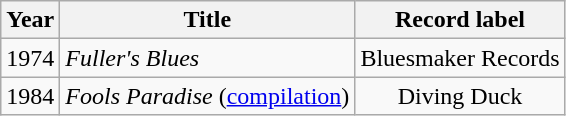<table class="wikitable sortable">
<tr>
<th>Year</th>
<th>Title</th>
<th>Record label</th>
</tr>
<tr>
<td>1974</td>
<td><em>Fuller's Blues</em></td>
<td style="text-align:center;">Bluesmaker Records</td>
</tr>
<tr>
<td>1984</td>
<td><em>Fools Paradise</em> (<a href='#'>compilation</a>)</td>
<td style="text-align:center;">Diving Duck</td>
</tr>
</table>
